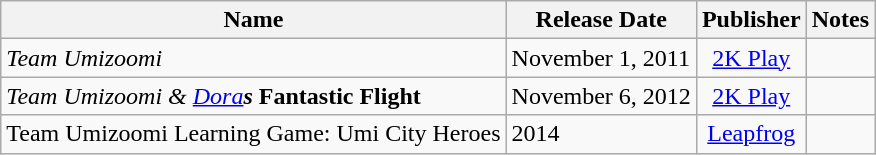<table class="wikitable">
<tr>
<th>Name</th>
<th>Release Date</th>
<th>Publisher</th>
<th>Notes</th>
</tr>
<tr>
<td><em>Team Umizoomi</em></td>
<td>November 1, 2011</td>
<td style="text-align:center;"><a href='#'>2K Play</a></td>
<td></td>
</tr>
<tr>
<td><em>Team Umizoomi</em> <em>&</em> <em><a href='#'>Dora</a><strong>s </em>Fantastic Flight<em></td>
<td>November 6, 2012</td>
<td style="text-align:center;"><a href='#'>2K Play</a></td>
<td></td>
</tr>
<tr>
<td></em> Team Umizoomi Learning Game: Umi City Heroes<em></td>
<td>2014</td>
<td style="text-align:center;"><a href='#'>Leapfrog</a></td>
<td></td>
</tr>
</table>
